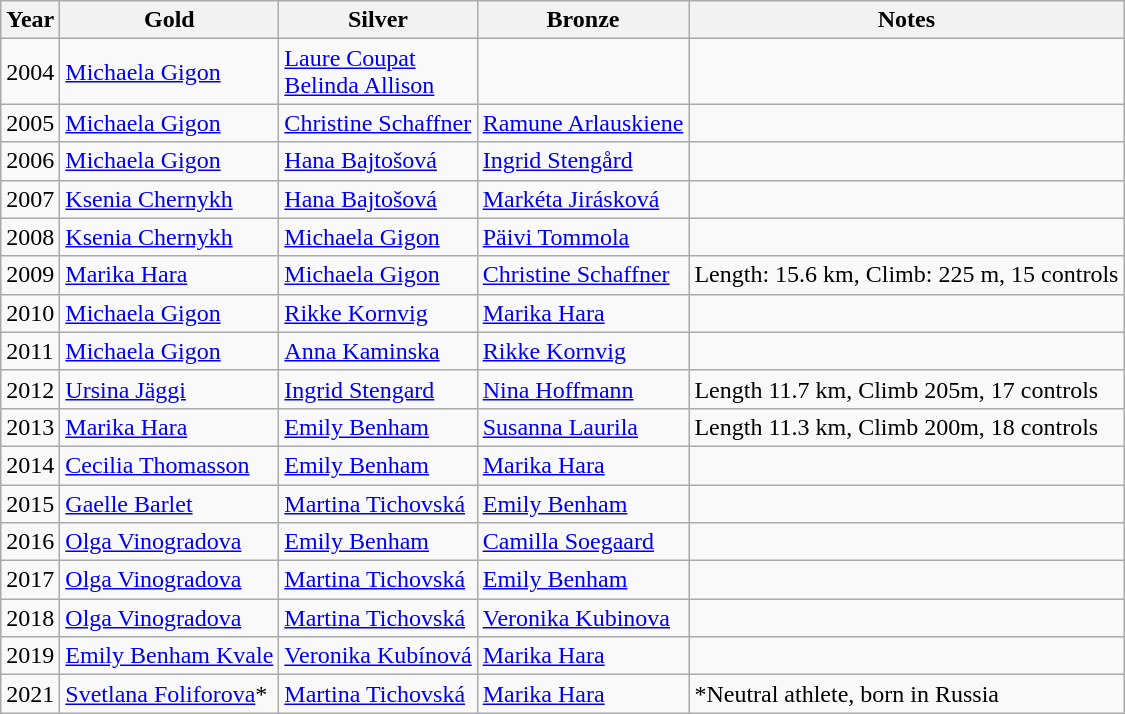<table class="wikitable">
<tr>
<th>Year</th>
<th>Gold</th>
<th>Silver</th>
<th>Bronze</th>
<th>Notes</th>
</tr>
<tr>
<td>2004</td>
<td> <a href='#'>Michaela Gigon</a></td>
<td> <a href='#'>Laure Coupat</a> <br>  <a href='#'>Belinda Allison</a></td>
<td></td>
<td></td>
</tr>
<tr>
<td>2005</td>
<td> <a href='#'>Michaela Gigon</a></td>
<td> <a href='#'>Christine Schaffner</a></td>
<td> <a href='#'>Ramune Arlauskiene</a></td>
<td></td>
</tr>
<tr>
<td>2006</td>
<td> <a href='#'>Michaela Gigon</a></td>
<td> <a href='#'>Hana Bajtošová</a></td>
<td> <a href='#'>Ingrid Stengård</a></td>
<td></td>
</tr>
<tr>
<td>2007</td>
<td> <a href='#'>Ksenia Chernykh</a></td>
<td> <a href='#'>Hana Bajtošová</a></td>
<td> <a href='#'>Markéta Jirásková</a></td>
<td></td>
</tr>
<tr>
<td>2008</td>
<td> <a href='#'>Ksenia Chernykh</a></td>
<td> <a href='#'>Michaela Gigon</a></td>
<td> <a href='#'>Päivi Tommola</a></td>
<td></td>
</tr>
<tr>
<td>2009</td>
<td> <a href='#'>Marika Hara</a></td>
<td> <a href='#'>Michaela Gigon</a></td>
<td> <a href='#'>Christine Schaffner</a></td>
<td>Length: 15.6 km, Climb: 225 m, 15 controls</td>
</tr>
<tr>
<td>2010</td>
<td> <a href='#'>Michaela Gigon</a></td>
<td> <a href='#'>Rikke Kornvig</a></td>
<td> <a href='#'>Marika Hara</a></td>
<td></td>
</tr>
<tr>
<td>2011</td>
<td> <a href='#'>Michaela Gigon</a></td>
<td> <a href='#'>Anna Kaminska</a></td>
<td> <a href='#'>Rikke Kornvig</a></td>
<td></td>
</tr>
<tr>
<td>2012</td>
<td> <a href='#'>Ursina Jäggi</a></td>
<td> <a href='#'>Ingrid Stengard</a></td>
<td> <a href='#'>Nina Hoffmann</a></td>
<td>Length 11.7 km, Climb 205m, 17 controls</td>
</tr>
<tr>
<td>2013</td>
<td> <a href='#'>Marika Hara</a></td>
<td> <a href='#'>Emily Benham</a></td>
<td> <a href='#'>Susanna Laurila</a></td>
<td>Length 11.3 km, Climb 200m, 18 controls</td>
</tr>
<tr>
<td>2014</td>
<td> <a href='#'>Cecilia Thomasson</a></td>
<td> <a href='#'>Emily Benham</a></td>
<td> <a href='#'>Marika Hara</a></td>
<td></td>
</tr>
<tr>
<td>2015</td>
<td> <a href='#'>Gaelle Barlet</a></td>
<td> <a href='#'>Martina Tichovská</a></td>
<td> <a href='#'>Emily Benham</a></td>
<td></td>
</tr>
<tr>
<td>2016</td>
<td> <a href='#'>Olga Vinogradova</a></td>
<td> <a href='#'>Emily Benham</a></td>
<td> <a href='#'>Camilla Soegaard</a></td>
<td></td>
</tr>
<tr>
<td>2017</td>
<td> <a href='#'>Olga Vinogradova</a></td>
<td> <a href='#'>Martina Tichovská</a></td>
<td> <a href='#'>Emily Benham</a></td>
<td></td>
</tr>
<tr>
<td>2018</td>
<td> <a href='#'>Olga Vinogradova</a></td>
<td> <a href='#'>Martina Tichovská</a></td>
<td> <a href='#'>Veronika Kubinova</a></td>
</tr>
<tr>
<td>2019</td>
<td> <a href='#'>Emily Benham Kvale</a></td>
<td> <a href='#'>Veronika Kubínová</a></td>
<td> <a href='#'>Marika Hara</a></td>
<td></td>
</tr>
<tr>
<td>2021</td>
<td> <a href='#'>Svetlana Foliforova</a>*</td>
<td> <a href='#'>Martina Tichovská</a></td>
<td> <a href='#'>Marika Hara</a></td>
<td>*Neutral athlete, born in Russia</td>
</tr>
</table>
